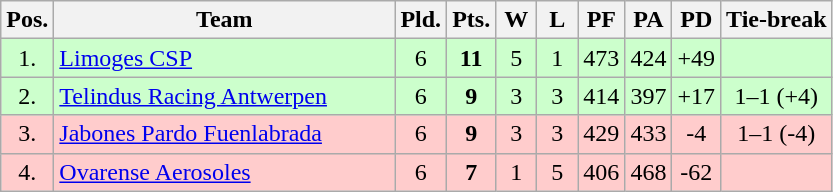<table class="wikitable" style="text-align:center">
<tr>
<th width=15>Pos.</th>
<th width=220>Team</th>
<th width=20>Pld.</th>
<th width=20>Pts.</th>
<th width=20>W</th>
<th width=20>L</th>
<th width=20>PF</th>
<th width=20>PA</th>
<th width=20>PD</th>
<th>Tie-break</th>
</tr>
<tr bgcolor=#ccffcc>
<td>1.</td>
<td align=left> <a href='#'>Limoges CSP</a></td>
<td>6</td>
<td><strong>11</strong></td>
<td>5</td>
<td>1</td>
<td>473</td>
<td>424</td>
<td>+49</td>
<td></td>
</tr>
<tr bgcolor=#ccffcc>
<td>2.</td>
<td align=left> <a href='#'>Telindus Racing Antwerpen</a></td>
<td>6</td>
<td><strong>9</strong></td>
<td>3</td>
<td>3</td>
<td>414</td>
<td>397</td>
<td>+17</td>
<td>1–1 (+4)</td>
</tr>
<tr bgcolor=#ffcccc>
<td>3.</td>
<td align=left> <a href='#'>Jabones Pardo Fuenlabrada</a></td>
<td>6</td>
<td><strong>9</strong></td>
<td>3</td>
<td>3</td>
<td>429</td>
<td>433</td>
<td>-4</td>
<td>1–1 (-4)</td>
</tr>
<tr bgcolor=#ffcccc>
<td>4.</td>
<td align=left> <a href='#'>Ovarense Aerosoles</a></td>
<td>6</td>
<td><strong>7</strong></td>
<td>1</td>
<td>5</td>
<td>406</td>
<td>468</td>
<td>-62</td>
<td></td>
</tr>
</table>
